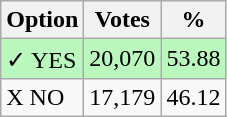<table class="wikitable">
<tr>
<th>Option</th>
<th>Votes</th>
<th>%</th>
</tr>
<tr>
<td style=background:#bbf8be>✓ YES</td>
<td style=background:#bbf8be>20,070</td>
<td style=background:#bbf8be>53.88</td>
</tr>
<tr>
<td>X NO</td>
<td>17,179</td>
<td>46.12</td>
</tr>
</table>
